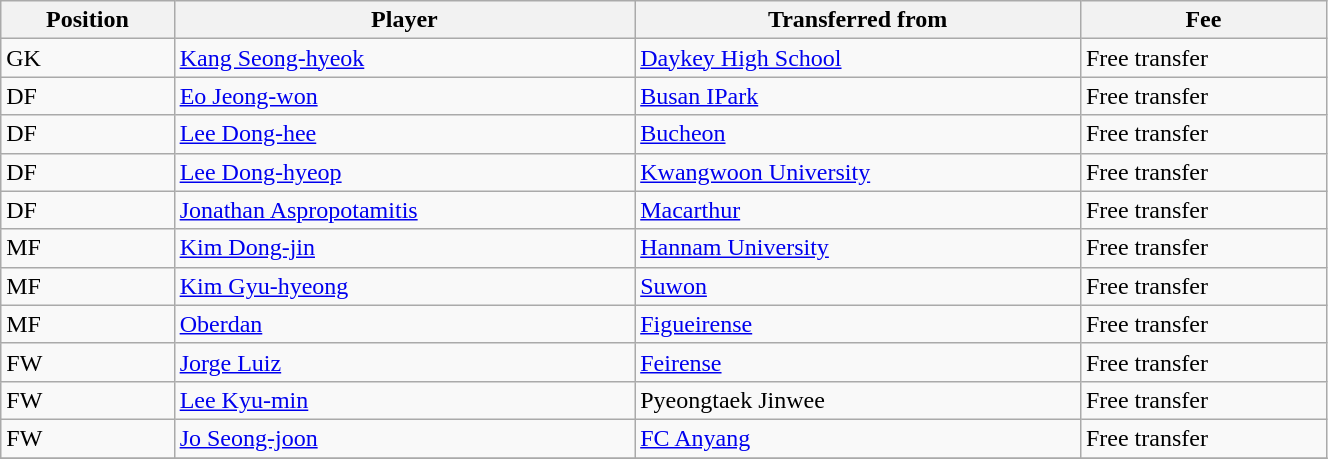<table class="wikitable sortable" style="width:70%; text-align:center; font-size:100%; text-align:left;">
<tr>
<th>Position</th>
<th>Player</th>
<th>Transferred from</th>
<th>Fee</th>
</tr>
<tr>
<td>GK</td>
<td> <a href='#'>Kang Seong-hyeok</a></td>
<td> <a href='#'>Daykey High School</a></td>
<td>Free transfer</td>
</tr>
<tr>
<td>DF</td>
<td> <a href='#'>Eo Jeong-won</a></td>
<td> <a href='#'>Busan IPark</a></td>
<td>Free transfer  </td>
</tr>
<tr>
<td>DF</td>
<td> <a href='#'>Lee Dong-hee</a></td>
<td> <a href='#'>Bucheon</a></td>
<td>Free transfer </td>
</tr>
<tr>
<td>DF</td>
<td> <a href='#'>Lee Dong-hyeop</a></td>
<td> <a href='#'>Kwangwoon University</a></td>
<td>Free transfer</td>
</tr>
<tr>
<td>DF</td>
<td> <a href='#'>Jonathan Aspropotamitis</a></td>
<td> <a href='#'>Macarthur</a></td>
<td>Free transfer </td>
</tr>
<tr>
<td>MF</td>
<td> <a href='#'>Kim Dong-jin</a></td>
<td> <a href='#'>Hannam University</a></td>
<td>Free transfer</td>
</tr>
<tr>
<td>MF</td>
<td> <a href='#'>Kim Gyu-hyeong</a></td>
<td> <a href='#'>Suwon</a></td>
<td>Free transfer </td>
</tr>
<tr>
<td>MF</td>
<td> <a href='#'>Oberdan</a></td>
<td> <a href='#'>Figueirense</a></td>
<td>Free transfer</td>
</tr>
<tr>
<td>FW</td>
<td> <a href='#'>Jorge Luiz</a></td>
<td> <a href='#'>Feirense</a></td>
<td>Free transfer</td>
</tr>
<tr>
<td>FW</td>
<td> <a href='#'>Lee Kyu-min</a></td>
<td> Pyeongtaek Jinwee</td>
<td>Free transfer</td>
</tr>
<tr>
<td>FW</td>
<td> <a href='#'>Jo Seong-joon</a></td>
<td> <a href='#'>FC Anyang</a></td>
<td>Free transfer</td>
</tr>
<tr>
</tr>
</table>
